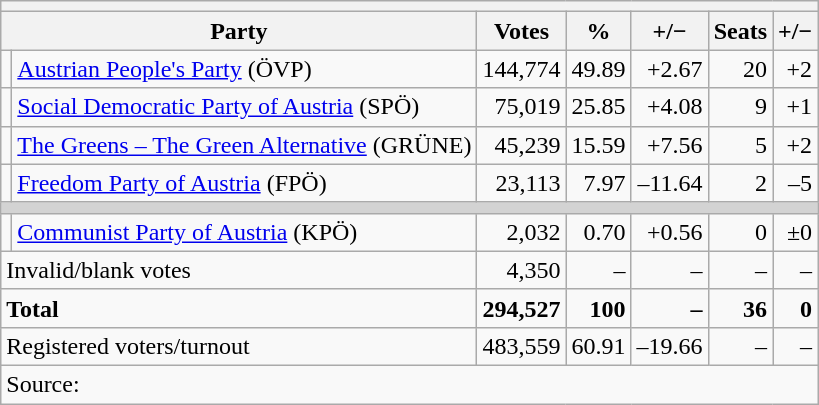<table class=wikitable style=text-align:right>
<tr>
<th colspan="7"></th>
</tr>
<tr>
<th colspan=2>Party</th>
<th>Votes</th>
<th>%</th>
<th>+/−</th>
<th>Seats</th>
<th>+/−</th>
</tr>
<tr>
<td bgcolor=></td>
<td align=left><a href='#'>Austrian People's Party</a> (ÖVP)</td>
<td>144,774</td>
<td>49.89</td>
<td>+2.67</td>
<td>20</td>
<td>+2</td>
</tr>
<tr>
<td bgcolor=></td>
<td align=left><a href='#'>Social Democratic Party of Austria</a> (SPÖ)</td>
<td>75,019</td>
<td>25.85</td>
<td>+4.08</td>
<td>9</td>
<td>+1</td>
</tr>
<tr>
<td bgcolor=></td>
<td align=left><a href='#'>The Greens – The Green Alternative</a> (GRÜNE)</td>
<td>45,239</td>
<td>15.59</td>
<td>+7.56</td>
<td>5</td>
<td>+2</td>
</tr>
<tr>
<td bgcolor=></td>
<td align=left><a href='#'>Freedom Party of Austria</a> (FPÖ)</td>
<td>23,113</td>
<td>7.97</td>
<td>–11.64</td>
<td>2</td>
<td>–5</td>
</tr>
<tr>
<td colspan=7 bgcolor=lightgrey></td>
</tr>
<tr>
<td bgcolor=></td>
<td align=left><a href='#'>Communist Party of Austria</a> (KPÖ)</td>
<td>2,032</td>
<td>0.70</td>
<td>+0.56</td>
<td>0</td>
<td>±0</td>
</tr>
<tr>
<td colspan=2 align=left>Invalid/blank votes</td>
<td>4,350</td>
<td>–</td>
<td>–</td>
<td>–</td>
<td>–</td>
</tr>
<tr>
<td colspan=2 align=left><strong>Total</strong></td>
<td><strong>294,527</strong></td>
<td><strong>100</strong></td>
<td><strong>–</strong></td>
<td><strong>36</strong></td>
<td><strong>0</strong></td>
</tr>
<tr>
<td align=left colspan=2>Registered voters/turnout</td>
<td>483,559</td>
<td>60.91</td>
<td>–19.66</td>
<td>–</td>
<td>–</td>
</tr>
<tr>
<td align=left colspan=7>Source: </td>
</tr>
</table>
